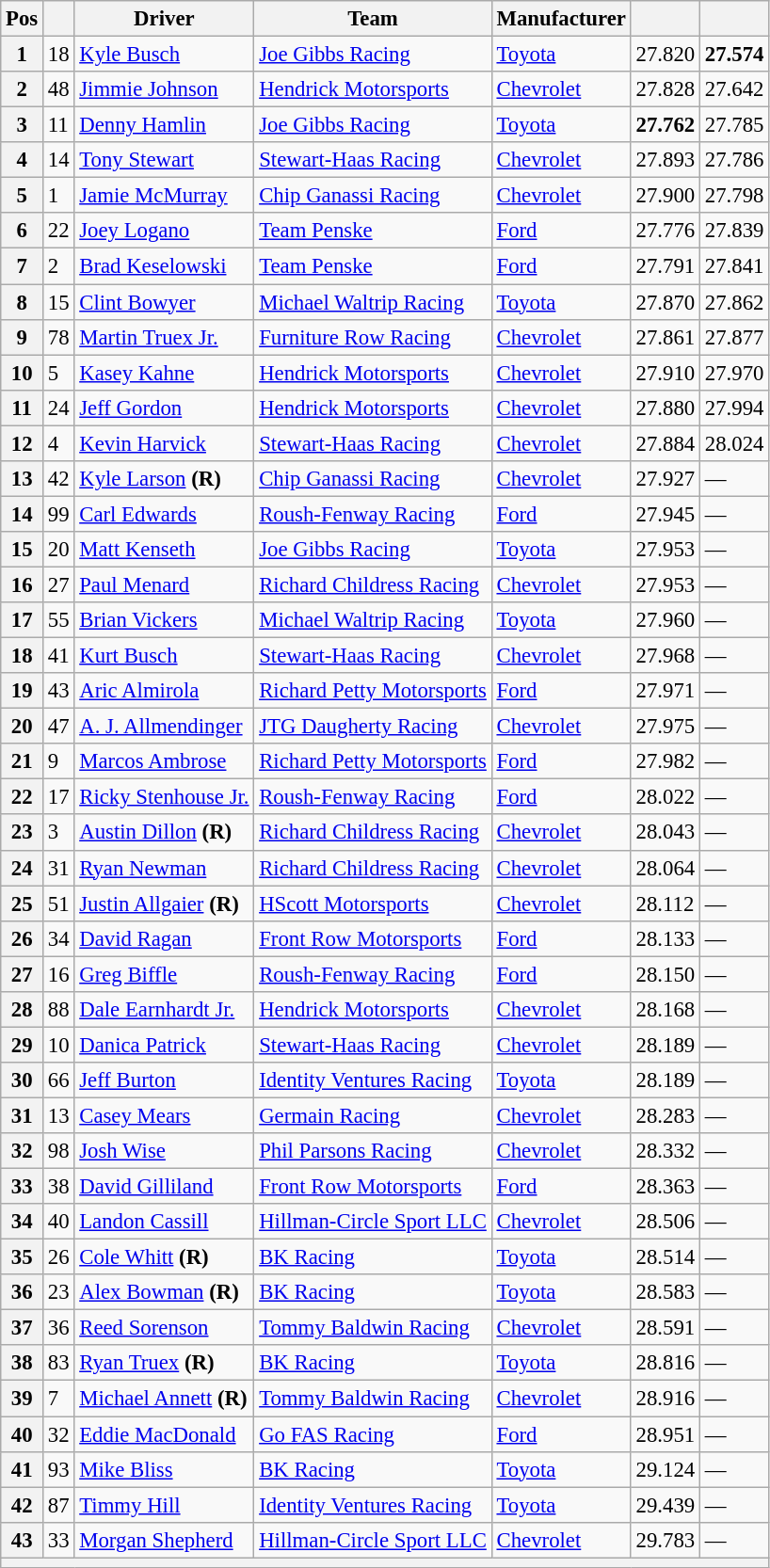<table class="wikitable" style="font-size:95%">
<tr>
<th>Pos</th>
<th></th>
<th>Driver</th>
<th>Team</th>
<th>Manufacturer</th>
<th></th>
<th></th>
</tr>
<tr>
<th>1</th>
<td>18</td>
<td><a href='#'>Kyle Busch</a></td>
<td><a href='#'>Joe Gibbs Racing</a></td>
<td><a href='#'>Toyota</a></td>
<td>27.820</td>
<td><strong>27.574</strong></td>
</tr>
<tr>
<th>2</th>
<td>48</td>
<td><a href='#'>Jimmie Johnson</a></td>
<td><a href='#'>Hendrick Motorsports</a></td>
<td><a href='#'>Chevrolet</a></td>
<td>27.828</td>
<td>27.642</td>
</tr>
<tr>
<th>3</th>
<td>11</td>
<td><a href='#'>Denny Hamlin</a></td>
<td><a href='#'>Joe Gibbs Racing</a></td>
<td><a href='#'>Toyota</a></td>
<td><strong>27.762</strong></td>
<td>27.785</td>
</tr>
<tr>
<th>4</th>
<td>14</td>
<td><a href='#'>Tony Stewart</a></td>
<td><a href='#'>Stewart-Haas Racing</a></td>
<td><a href='#'>Chevrolet</a></td>
<td>27.893</td>
<td>27.786</td>
</tr>
<tr>
<th>5</th>
<td>1</td>
<td><a href='#'>Jamie McMurray</a></td>
<td><a href='#'>Chip Ganassi Racing</a></td>
<td><a href='#'>Chevrolet</a></td>
<td>27.900</td>
<td>27.798</td>
</tr>
<tr>
<th>6</th>
<td>22</td>
<td><a href='#'>Joey Logano</a></td>
<td><a href='#'>Team Penske</a></td>
<td><a href='#'>Ford</a></td>
<td>27.776</td>
<td>27.839</td>
</tr>
<tr>
<th>7</th>
<td>2</td>
<td><a href='#'>Brad Keselowski</a></td>
<td><a href='#'>Team Penske</a></td>
<td><a href='#'>Ford</a></td>
<td>27.791</td>
<td>27.841</td>
</tr>
<tr>
<th>8</th>
<td>15</td>
<td><a href='#'>Clint Bowyer</a></td>
<td><a href='#'>Michael Waltrip Racing</a></td>
<td><a href='#'>Toyota</a></td>
<td>27.870</td>
<td>27.862</td>
</tr>
<tr>
<th>9</th>
<td>78</td>
<td><a href='#'>Martin Truex Jr.</a></td>
<td><a href='#'>Furniture Row Racing</a></td>
<td><a href='#'>Chevrolet</a></td>
<td>27.861</td>
<td>27.877</td>
</tr>
<tr>
<th>10</th>
<td>5</td>
<td><a href='#'>Kasey Kahne</a></td>
<td><a href='#'>Hendrick Motorsports</a></td>
<td><a href='#'>Chevrolet</a></td>
<td>27.910</td>
<td>27.970</td>
</tr>
<tr>
<th>11</th>
<td>24</td>
<td><a href='#'>Jeff Gordon</a></td>
<td><a href='#'>Hendrick Motorsports</a></td>
<td><a href='#'>Chevrolet</a></td>
<td>27.880</td>
<td>27.994</td>
</tr>
<tr>
<th>12</th>
<td>4</td>
<td><a href='#'>Kevin Harvick</a></td>
<td><a href='#'>Stewart-Haas Racing</a></td>
<td><a href='#'>Chevrolet</a></td>
<td>27.884</td>
<td>28.024</td>
</tr>
<tr>
<th>13</th>
<td>42</td>
<td><a href='#'>Kyle Larson</a> <strong>(R)</strong></td>
<td><a href='#'>Chip Ganassi Racing</a></td>
<td><a href='#'>Chevrolet</a></td>
<td>27.927</td>
<td>—</td>
</tr>
<tr>
<th>14</th>
<td>99</td>
<td><a href='#'>Carl Edwards</a></td>
<td><a href='#'>Roush-Fenway Racing</a></td>
<td><a href='#'>Ford</a></td>
<td>27.945</td>
<td>—</td>
</tr>
<tr>
<th>15</th>
<td>20</td>
<td><a href='#'>Matt Kenseth</a></td>
<td><a href='#'>Joe Gibbs Racing</a></td>
<td><a href='#'>Toyota</a></td>
<td>27.953</td>
<td>—</td>
</tr>
<tr>
<th>16</th>
<td>27</td>
<td><a href='#'>Paul Menard</a></td>
<td><a href='#'>Richard Childress Racing</a></td>
<td><a href='#'>Chevrolet</a></td>
<td>27.953</td>
<td>—</td>
</tr>
<tr>
<th>17</th>
<td>55</td>
<td><a href='#'>Brian Vickers</a></td>
<td><a href='#'>Michael Waltrip Racing</a></td>
<td><a href='#'>Toyota</a></td>
<td>27.960</td>
<td>—</td>
</tr>
<tr>
<th>18</th>
<td>41</td>
<td><a href='#'>Kurt Busch</a></td>
<td><a href='#'>Stewart-Haas Racing</a></td>
<td><a href='#'>Chevrolet</a></td>
<td>27.968</td>
<td>—</td>
</tr>
<tr>
<th>19</th>
<td>43</td>
<td><a href='#'>Aric Almirola</a></td>
<td><a href='#'>Richard Petty Motorsports</a></td>
<td><a href='#'>Ford</a></td>
<td>27.971</td>
<td>—</td>
</tr>
<tr>
<th>20</th>
<td>47</td>
<td><a href='#'>A. J. Allmendinger</a></td>
<td><a href='#'>JTG Daugherty Racing</a></td>
<td><a href='#'>Chevrolet</a></td>
<td>27.975</td>
<td>—</td>
</tr>
<tr>
<th>21</th>
<td>9</td>
<td><a href='#'>Marcos Ambrose</a></td>
<td><a href='#'>Richard Petty Motorsports</a></td>
<td><a href='#'>Ford</a></td>
<td>27.982</td>
<td>—</td>
</tr>
<tr>
<th>22</th>
<td>17</td>
<td><a href='#'>Ricky Stenhouse Jr.</a></td>
<td><a href='#'>Roush-Fenway Racing</a></td>
<td><a href='#'>Ford</a></td>
<td>28.022</td>
<td>—</td>
</tr>
<tr>
<th>23</th>
<td>3</td>
<td><a href='#'>Austin Dillon</a> <strong>(R)</strong></td>
<td><a href='#'>Richard Childress Racing</a></td>
<td><a href='#'>Chevrolet</a></td>
<td>28.043</td>
<td>—</td>
</tr>
<tr>
<th>24</th>
<td>31</td>
<td><a href='#'>Ryan Newman</a></td>
<td><a href='#'>Richard Childress Racing</a></td>
<td><a href='#'>Chevrolet</a></td>
<td>28.064</td>
<td>—</td>
</tr>
<tr>
<th>25</th>
<td>51</td>
<td><a href='#'>Justin Allgaier</a> <strong>(R)</strong></td>
<td><a href='#'>HScott Motorsports</a></td>
<td><a href='#'>Chevrolet</a></td>
<td>28.112</td>
<td>—</td>
</tr>
<tr>
<th>26</th>
<td>34</td>
<td><a href='#'>David Ragan</a></td>
<td><a href='#'>Front Row Motorsports</a></td>
<td><a href='#'>Ford</a></td>
<td>28.133</td>
<td>—</td>
</tr>
<tr>
<th>27</th>
<td>16</td>
<td><a href='#'>Greg Biffle</a></td>
<td><a href='#'>Roush-Fenway Racing</a></td>
<td><a href='#'>Ford</a></td>
<td>28.150</td>
<td>—</td>
</tr>
<tr>
<th>28</th>
<td>88</td>
<td><a href='#'>Dale Earnhardt Jr.</a></td>
<td><a href='#'>Hendrick Motorsports</a></td>
<td><a href='#'>Chevrolet</a></td>
<td>28.168</td>
<td>—</td>
</tr>
<tr>
<th>29</th>
<td>10</td>
<td><a href='#'>Danica Patrick</a></td>
<td><a href='#'>Stewart-Haas Racing</a></td>
<td><a href='#'>Chevrolet</a></td>
<td>28.189</td>
<td>—</td>
</tr>
<tr>
<th>30</th>
<td>66</td>
<td><a href='#'>Jeff Burton</a></td>
<td><a href='#'>Identity Ventures Racing</a></td>
<td><a href='#'>Toyota</a></td>
<td>28.189</td>
<td>—</td>
</tr>
<tr>
<th>31</th>
<td>13</td>
<td><a href='#'>Casey Mears</a></td>
<td><a href='#'>Germain Racing</a></td>
<td><a href='#'>Chevrolet</a></td>
<td>28.283</td>
<td>—</td>
</tr>
<tr>
<th>32</th>
<td>98</td>
<td><a href='#'>Josh Wise</a></td>
<td><a href='#'>Phil Parsons Racing</a></td>
<td><a href='#'>Chevrolet</a></td>
<td>28.332</td>
<td>—</td>
</tr>
<tr>
<th>33</th>
<td>38</td>
<td><a href='#'>David Gilliland</a></td>
<td><a href='#'>Front Row Motorsports</a></td>
<td><a href='#'>Ford</a></td>
<td>28.363</td>
<td>—</td>
</tr>
<tr>
<th>34</th>
<td>40</td>
<td><a href='#'>Landon Cassill</a></td>
<td><a href='#'>Hillman-Circle Sport LLC</a></td>
<td><a href='#'>Chevrolet</a></td>
<td>28.506</td>
<td>—</td>
</tr>
<tr>
<th>35</th>
<td>26</td>
<td><a href='#'>Cole Whitt</a> <strong>(R)</strong></td>
<td><a href='#'>BK Racing</a></td>
<td><a href='#'>Toyota</a></td>
<td>28.514</td>
<td>—</td>
</tr>
<tr>
<th>36</th>
<td>23</td>
<td><a href='#'>Alex Bowman</a> <strong>(R)</strong></td>
<td><a href='#'>BK Racing</a></td>
<td><a href='#'>Toyota</a></td>
<td>28.583</td>
<td>—</td>
</tr>
<tr>
<th>37</th>
<td>36</td>
<td><a href='#'>Reed Sorenson</a></td>
<td><a href='#'>Tommy Baldwin Racing</a></td>
<td><a href='#'>Chevrolet</a></td>
<td>28.591</td>
<td>—</td>
</tr>
<tr>
<th>38</th>
<td>83</td>
<td><a href='#'>Ryan Truex</a> <strong>(R)</strong></td>
<td><a href='#'>BK Racing</a></td>
<td><a href='#'>Toyota</a></td>
<td>28.816</td>
<td>—</td>
</tr>
<tr>
<th>39</th>
<td>7</td>
<td><a href='#'>Michael Annett</a> <strong>(R)</strong></td>
<td><a href='#'>Tommy Baldwin Racing</a></td>
<td><a href='#'>Chevrolet</a></td>
<td>28.916</td>
<td>—</td>
</tr>
<tr>
<th>40</th>
<td>32</td>
<td><a href='#'>Eddie MacDonald</a></td>
<td><a href='#'>Go FAS Racing</a></td>
<td><a href='#'>Ford</a></td>
<td>28.951</td>
<td>—</td>
</tr>
<tr>
<th>41</th>
<td>93</td>
<td><a href='#'>Mike Bliss</a></td>
<td><a href='#'>BK Racing</a></td>
<td><a href='#'>Toyota</a></td>
<td>29.124</td>
<td>—</td>
</tr>
<tr>
<th>42</th>
<td>87</td>
<td><a href='#'>Timmy Hill</a></td>
<td><a href='#'>Identity Ventures Racing</a></td>
<td><a href='#'>Toyota</a></td>
<td>29.439</td>
<td>—</td>
</tr>
<tr>
<th>43</th>
<td>33</td>
<td><a href='#'>Morgan Shepherd</a></td>
<td><a href='#'>Hillman-Circle Sport LLC</a></td>
<td><a href='#'>Chevrolet</a></td>
<td>29.783</td>
<td>—</td>
</tr>
<tr>
<th colspan="7"></th>
</tr>
</table>
